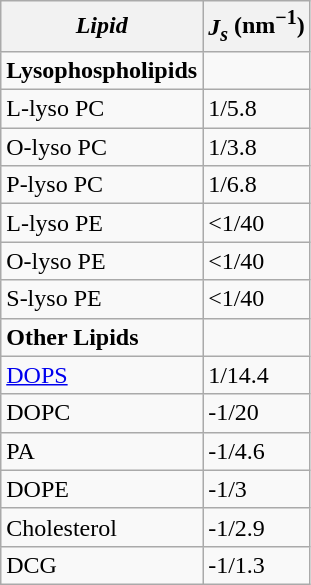<table class="wikitable floatleft" border="1">
<tr>
<th><strong><em>Lipid</em></strong></th>
<th><strong><em>J<sub>s</sub></em></strong> (nm<sup>−1</sup>)</th>
</tr>
<tr>
<td><strong>Lysophospholipids</strong></td>
<td></td>
</tr>
<tr>
<td>L-lyso PC</td>
<td>1/5.8</td>
</tr>
<tr>
<td>O-lyso PC</td>
<td>1/3.8</td>
</tr>
<tr>
<td>P-lyso PC</td>
<td>1/6.8</td>
</tr>
<tr>
<td>L-lyso PE</td>
<td><1/40</td>
</tr>
<tr>
<td>O-lyso PE</td>
<td><1/40</td>
</tr>
<tr>
<td>S-lyso PE</td>
<td><1/40</td>
</tr>
<tr>
<td><strong>Other Lipids</strong></td>
</tr>
<tr>
<td><a href='#'>DOPS</a></td>
<td>1/14.4</td>
</tr>
<tr>
<td>DOPC</td>
<td>-1/20</td>
</tr>
<tr>
<td>PA</td>
<td>-1/4.6</td>
</tr>
<tr>
<td>DOPE</td>
<td>-1/3</td>
</tr>
<tr>
<td>Cholesterol</td>
<td>-1/2.9</td>
</tr>
<tr>
<td>DCG</td>
<td>-1/1.3</td>
</tr>
</table>
